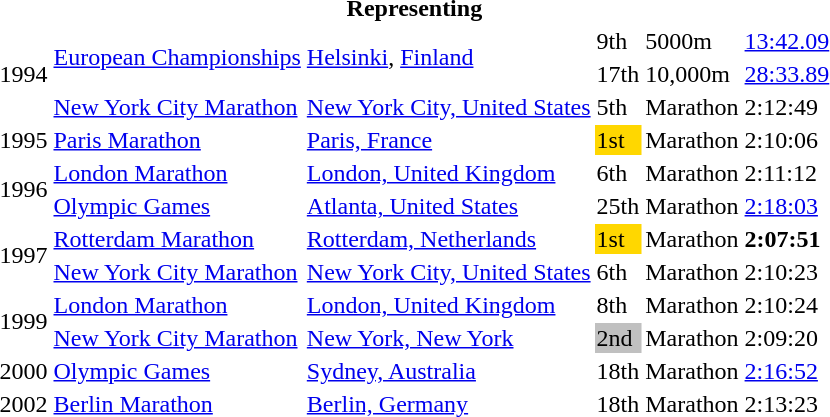<table>
<tr>
<th colspan="6">Representing </th>
</tr>
<tr>
<td rowspan=3>1994</td>
<td rowspan=2><a href='#'>European Championships</a></td>
<td rowspan=2><a href='#'>Helsinki</a>, <a href='#'>Finland</a></td>
<td>9th</td>
<td>5000m</td>
<td><a href='#'>13:42.09</a></td>
</tr>
<tr>
<td>17th</td>
<td>10,000m</td>
<td><a href='#'>28:33.89</a></td>
</tr>
<tr>
<td><a href='#'>New York City Marathon</a></td>
<td><a href='#'>New York City, United States</a></td>
<td>5th</td>
<td>Marathon</td>
<td>2:12:49</td>
</tr>
<tr>
<td>1995</td>
<td><a href='#'>Paris Marathon</a></td>
<td><a href='#'>Paris, France</a></td>
<td bgcolor="gold">1st</td>
<td>Marathon</td>
<td>2:10:06</td>
</tr>
<tr>
<td rowspan=2>1996</td>
<td><a href='#'>London Marathon</a></td>
<td><a href='#'>London, United Kingdom</a></td>
<td>6th</td>
<td>Marathon</td>
<td>2:11:12</td>
</tr>
<tr>
<td><a href='#'>Olympic Games</a></td>
<td><a href='#'>Atlanta, United States</a></td>
<td>25th</td>
<td>Marathon</td>
<td><a href='#'>2:18:03</a></td>
</tr>
<tr>
<td rowspan=2>1997</td>
<td><a href='#'>Rotterdam Marathon</a></td>
<td><a href='#'>Rotterdam, Netherlands</a></td>
<td bgcolor="gold">1st</td>
<td>Marathon</td>
<td><strong>2:07:51</strong></td>
</tr>
<tr>
<td><a href='#'>New York City Marathon</a></td>
<td><a href='#'>New York City, United States</a></td>
<td>6th</td>
<td>Marathon</td>
<td>2:10:23</td>
</tr>
<tr>
<td rowspan=2>1999</td>
<td><a href='#'>London Marathon</a></td>
<td><a href='#'>London, United Kingdom</a></td>
<td>8th</td>
<td>Marathon</td>
<td>2:10:24</td>
</tr>
<tr>
<td><a href='#'>New York City Marathon</a></td>
<td><a href='#'>New York, New York</a></td>
<td bgcolor="silver">2nd</td>
<td>Marathon</td>
<td>2:09:20</td>
</tr>
<tr>
<td>2000</td>
<td><a href='#'>Olympic Games</a></td>
<td><a href='#'>Sydney, Australia</a></td>
<td>18th</td>
<td>Marathon</td>
<td><a href='#'>2:16:52</a></td>
</tr>
<tr>
<td>2002</td>
<td><a href='#'>Berlin Marathon</a></td>
<td><a href='#'>Berlin, Germany</a></td>
<td>18th</td>
<td>Marathon</td>
<td>2:13:23</td>
</tr>
</table>
